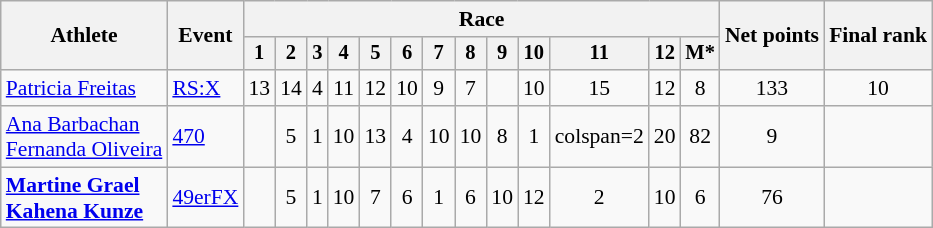<table class="wikitable" style="font-size:90%">
<tr>
<th rowspan="2">Athlete</th>
<th rowspan="2">Event</th>
<th colspan=13>Race</th>
<th rowspan=2>Net points</th>
<th rowspan=2>Final rank</th>
</tr>
<tr style="font-size:95%">
<th>1</th>
<th>2</th>
<th>3</th>
<th>4</th>
<th>5</th>
<th>6</th>
<th>7</th>
<th>8</th>
<th>9</th>
<th>10</th>
<th>11</th>
<th>12</th>
<th>M*</th>
</tr>
<tr align=center>
<td align=left><a href='#'>Patricia Freitas</a></td>
<td align=left><a href='#'>RS:X</a></td>
<td>13</td>
<td>14</td>
<td>4</td>
<td>11</td>
<td>12</td>
<td>10</td>
<td>9</td>
<td>7</td>
<td></td>
<td>10</td>
<td>15</td>
<td>12</td>
<td>8</td>
<td>133</td>
<td>10</td>
</tr>
<tr align=center>
<td align=left><a href='#'>Ana Barbachan</a><br><a href='#'>Fernanda Oliveira</a></td>
<td align=left><a href='#'>470</a></td>
<td></td>
<td>5</td>
<td>1</td>
<td>10</td>
<td>13</td>
<td>4</td>
<td>10</td>
<td>10</td>
<td>8</td>
<td>1</td>
<td>colspan=2 </td>
<td>20</td>
<td>82</td>
<td>9</td>
</tr>
<tr align=center>
<td align=left><strong><a href='#'>Martine Grael</a><br><a href='#'>Kahena Kunze</a></strong></td>
<td align=left><a href='#'>49erFX</a></td>
<td></td>
<td>5</td>
<td>1</td>
<td>10</td>
<td>7</td>
<td>6</td>
<td>1</td>
<td>6</td>
<td>10</td>
<td>12</td>
<td>2</td>
<td>10</td>
<td>6</td>
<td>76</td>
<td></td>
</tr>
</table>
